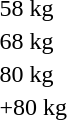<table>
<tr>
<td>58 kg</td>
<td></td>
<td></td>
<td></td>
</tr>
<tr>
<td>68 kg</td>
<td></td>
<td></td>
<td></td>
</tr>
<tr>
<td>80 kg</td>
<td></td>
<td></td>
<td></td>
</tr>
<tr>
<td>+80 kg</td>
<td></td>
<td></td>
<td></td>
</tr>
</table>
